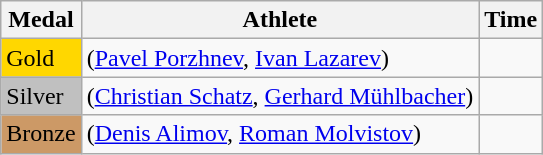<table class="wikitable">
<tr>
<th>Medal</th>
<th>Athlete</th>
<th>Time</th>
</tr>
<tr>
<td bgcolor="gold">Gold</td>
<td> (<a href='#'>Pavel Porzhnev</a>, <a href='#'>Ivan Lazarev</a>)</td>
<td></td>
</tr>
<tr>
<td bgcolor="silver">Silver</td>
<td> (<a href='#'>Christian Schatz</a>, <a href='#'>Gerhard Mühlbacher</a>)</td>
<td></td>
</tr>
<tr>
<td bgcolor="CC9966">Bronze</td>
<td> (<a href='#'>Denis Alimov</a>, <a href='#'>Roman Molvistov</a>)</td>
<td></td>
</tr>
</table>
